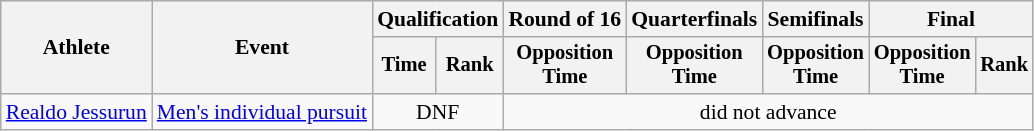<table class="wikitable" style="font-size:90%">
<tr>
<th rowspan="2">Athlete</th>
<th rowspan="2">Event</th>
<th colspan=2>Qualification</th>
<th>Round of 16</th>
<th>Quarterfinals</th>
<th>Semifinals</th>
<th colspan=2>Final</th>
</tr>
<tr style="font-size:95%">
<th>Time</th>
<th>Rank</th>
<th>Opposition<br>Time</th>
<th>Opposition<br>Time</th>
<th>Opposition<br>Time</th>
<th>Opposition<br>Time</th>
<th>Rank</th>
</tr>
<tr align=center>
<td align=left><a href='#'>Realdo Jessurun</a></td>
<td align=left><a href='#'>Men's individual pursuit</a></td>
<td colspan=2>DNF</td>
<td colspan=6>did not advance</td>
</tr>
</table>
